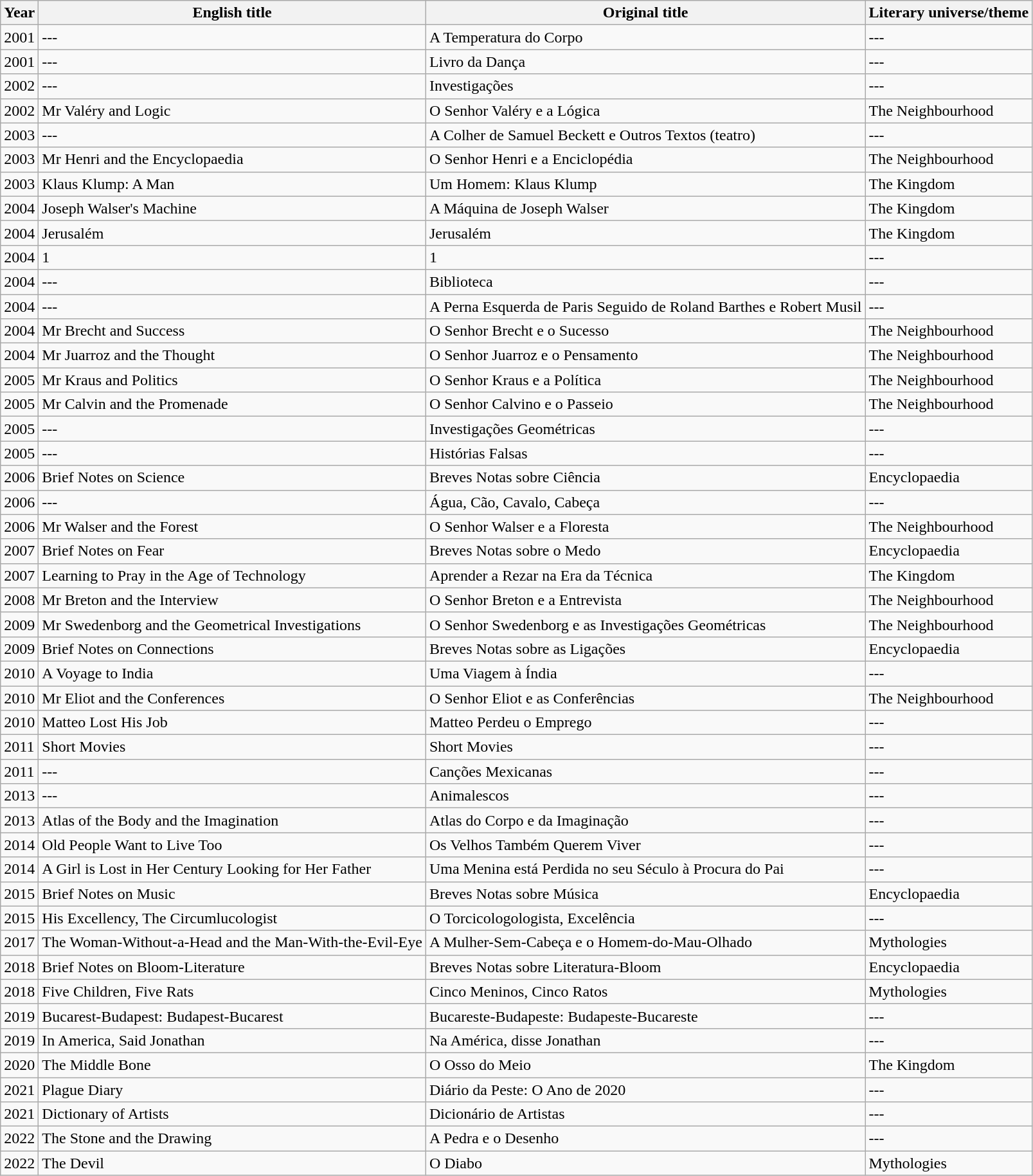<table class="wikitable">
<tr>
<th>Year</th>
<th>English title</th>
<th>Original title</th>
<th>Literary universe/theme</th>
</tr>
<tr>
<td>2001</td>
<td>---</td>
<td>A Temperatura do Corpo</td>
<td>---</td>
</tr>
<tr>
<td>2001</td>
<td>---</td>
<td>Livro da Dança</td>
<td>---</td>
</tr>
<tr>
<td>2002</td>
<td>---</td>
<td>Investigações</td>
<td>---</td>
</tr>
<tr>
<td>2002</td>
<td>Mr Valéry and Logic</td>
<td>O Senhor Valéry e a Lógica</td>
<td>The Neighbourhood</td>
</tr>
<tr>
<td>2003</td>
<td>---</td>
<td>A Colher de Samuel Beckett e Outros Textos (teatro)</td>
<td>---</td>
</tr>
<tr>
<td>2003</td>
<td>Mr Henri and the Encyclopaedia</td>
<td>O Senhor Henri e a Enciclopédia</td>
<td>The Neighbourhood</td>
</tr>
<tr>
<td>2003</td>
<td>Klaus Klump: A Man</td>
<td>Um Homem: Klaus Klump</td>
<td>The Kingdom</td>
</tr>
<tr>
<td>2004</td>
<td>Joseph Walser's Machine</td>
<td>A Máquina de Joseph Walser</td>
<td>The Kingdom</td>
</tr>
<tr>
<td>2004</td>
<td>Jerusalém</td>
<td>Jerusalém</td>
<td>The Kingdom</td>
</tr>
<tr>
<td>2004</td>
<td>1</td>
<td>1</td>
<td>---</td>
</tr>
<tr>
<td>2004</td>
<td>---</td>
<td>Biblioteca</td>
<td>---</td>
</tr>
<tr>
<td>2004</td>
<td>---</td>
<td>A Perna Esquerda de Paris Seguido de Roland Barthes e Robert Musil</td>
<td>---</td>
</tr>
<tr>
<td>2004</td>
<td>Mr Brecht and Success</td>
<td>O Senhor Brecht e o Sucesso</td>
<td>The Neighbourhood</td>
</tr>
<tr>
<td>2004</td>
<td>Mr Juarroz and the Thought</td>
<td>O Senhor Juarroz e o Pensamento</td>
<td>The Neighbourhood</td>
</tr>
<tr>
<td>2005</td>
<td>Mr Kraus and Politics</td>
<td>O Senhor Kraus e a Política</td>
<td>The Neighbourhood</td>
</tr>
<tr>
<td>2005</td>
<td>Mr Calvin and the Promenade</td>
<td>O Senhor Calvino e o Passeio</td>
<td>The Neighbourhood</td>
</tr>
<tr>
<td>2005</td>
<td>---</td>
<td>Investigações Geométricas</td>
<td>---</td>
</tr>
<tr>
<td>2005</td>
<td>---</td>
<td>Histórias Falsas</td>
<td>---</td>
</tr>
<tr>
<td>2006</td>
<td>Brief Notes on Science</td>
<td>Breves Notas sobre Ciência</td>
<td>Encyclopaedia</td>
</tr>
<tr>
<td>2006</td>
<td>---</td>
<td>Água, Cão, Cavalo, Cabeça</td>
<td>---</td>
</tr>
<tr>
<td>2006</td>
<td>Mr Walser and the Forest</td>
<td>O Senhor Walser e a Floresta</td>
<td>The Neighbourhood</td>
</tr>
<tr>
<td>2007</td>
<td>Brief Notes on Fear</td>
<td>Breves Notas sobre o Medo</td>
<td>Encyclopaedia</td>
</tr>
<tr>
<td>2007</td>
<td>Learning to Pray in the Age of Technology</td>
<td>Aprender a Rezar na Era da Técnica</td>
<td>The Kingdom</td>
</tr>
<tr>
<td>2008</td>
<td>Mr Breton and the Interview</td>
<td>O Senhor Breton e a Entrevista</td>
<td>The Neighbourhood</td>
</tr>
<tr>
<td>2009</td>
<td>Mr Swedenborg and the Geometrical Investigations</td>
<td>O Senhor Swedenborg e as Investigações Geométricas</td>
<td>The Neighbourhood</td>
</tr>
<tr>
<td>2009</td>
<td>Brief Notes on Connections</td>
<td>Breves Notas sobre as Ligações</td>
<td>Encyclopaedia</td>
</tr>
<tr>
<td>2010</td>
<td>A Voyage to India</td>
<td>Uma Viagem à Índia</td>
<td>---</td>
</tr>
<tr>
<td>2010</td>
<td>Mr Eliot and the Conferences</td>
<td>O Senhor Eliot e as Conferências</td>
<td>The Neighbourhood</td>
</tr>
<tr>
<td>2010</td>
<td>Matteo Lost His Job</td>
<td>Matteo Perdeu o Emprego</td>
<td>---</td>
</tr>
<tr>
<td>2011</td>
<td>Short Movies</td>
<td>Short Movies</td>
<td>---</td>
</tr>
<tr>
<td>2011</td>
<td>---</td>
<td>Canções Mexicanas</td>
<td>---</td>
</tr>
<tr>
<td>2013</td>
<td>---</td>
<td>Animalescos</td>
<td>---</td>
</tr>
<tr>
<td>2013</td>
<td>Atlas of the Body and the Imagination</td>
<td>Atlas do Corpo e da Imaginação</td>
<td>---</td>
</tr>
<tr>
<td>2014</td>
<td>Old People Want to Live Too</td>
<td>Os Velhos Também Querem Viver</td>
<td>---</td>
</tr>
<tr>
<td>2014</td>
<td>A Girl is Lost in Her Century Looking for Her Father</td>
<td>Uma Menina está Perdida no seu Século à Procura do Pai</td>
<td>---</td>
</tr>
<tr>
<td>2015</td>
<td>Brief Notes on Music</td>
<td>Breves Notas sobre Música</td>
<td>Encyclopaedia</td>
</tr>
<tr>
<td>2015</td>
<td>His Excellency, The Circumlucologist</td>
<td>O Torcicologologista, Excelência</td>
<td>---</td>
</tr>
<tr>
<td>2017</td>
<td>The Woman-Without-a-Head and the Man-With-the-Evil-Eye</td>
<td>A Mulher-Sem-Cabeça e o Homem-do-Mau-Olhado</td>
<td>Mythologies</td>
</tr>
<tr>
<td>2018</td>
<td>Brief Notes on Bloom-Literature</td>
<td>Breves Notas sobre Literatura-Bloom</td>
<td>Encyclopaedia</td>
</tr>
<tr>
<td>2018</td>
<td>Five Children, Five Rats</td>
<td>Cinco Meninos, Cinco Ratos</td>
<td>Mythologies</td>
</tr>
<tr>
<td>2019</td>
<td>Bucarest-Budapest: Budapest-Bucarest</td>
<td>Bucareste-Budapeste: Budapeste-Bucareste</td>
<td>---</td>
</tr>
<tr>
<td>2019</td>
<td>In America, Said Jonathan</td>
<td>Na América, disse Jonathan</td>
<td>---</td>
</tr>
<tr>
<td>2020</td>
<td>The Middle Bone</td>
<td>O Osso do Meio</td>
<td>The Kingdom</td>
</tr>
<tr>
<td>2021</td>
<td>Plague Diary</td>
<td>Diário da Peste: O Ano de 2020</td>
<td>---</td>
</tr>
<tr>
<td>2021</td>
<td>Dictionary of Artists</td>
<td>Dicionário de Artistas</td>
<td>---</td>
</tr>
<tr>
<td>2022</td>
<td>The Stone and the Drawing</td>
<td>A Pedra e o Desenho</td>
<td>---</td>
</tr>
<tr>
<td>2022</td>
<td>The Devil</td>
<td>O Diabo</td>
<td>Mythologies</td>
</tr>
</table>
